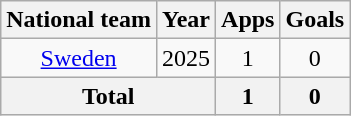<table class="wikitable" style="text-align: center;">
<tr>
<th>National team</th>
<th>Year</th>
<th>Apps</th>
<th>Goals</th>
</tr>
<tr>
<td><a href='#'>Sweden</a></td>
<td>2025</td>
<td>1</td>
<td>0</td>
</tr>
<tr>
<th colspan="2">Total</th>
<th>1</th>
<th>0</th>
</tr>
</table>
